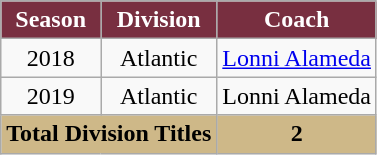<table class="wikitable">
<tr>
<th style="background:#782F40; color:white;">Season</th>
<th style="background:#782F40; color:white;">Division</th>
<th style="background:#782F40; color:white;">Coach</th>
</tr>
<tr style="text-align:center;">
<td>2018</td>
<td>Atlantic</td>
<td><a href='#'>Lonni Alameda</a></td>
</tr>
<tr style="text-align:center;">
<td>2019</td>
<td>Atlantic</td>
<td>Lonni Alameda</td>
</tr>
<tr style="text-align:center;">
<th colspan=2; style="background:#CEB888; color:black;">Total Division Titles</th>
<th colspan=1; style="background:#CEB888; color:black;"><strong>2</strong></th>
</tr>
</table>
